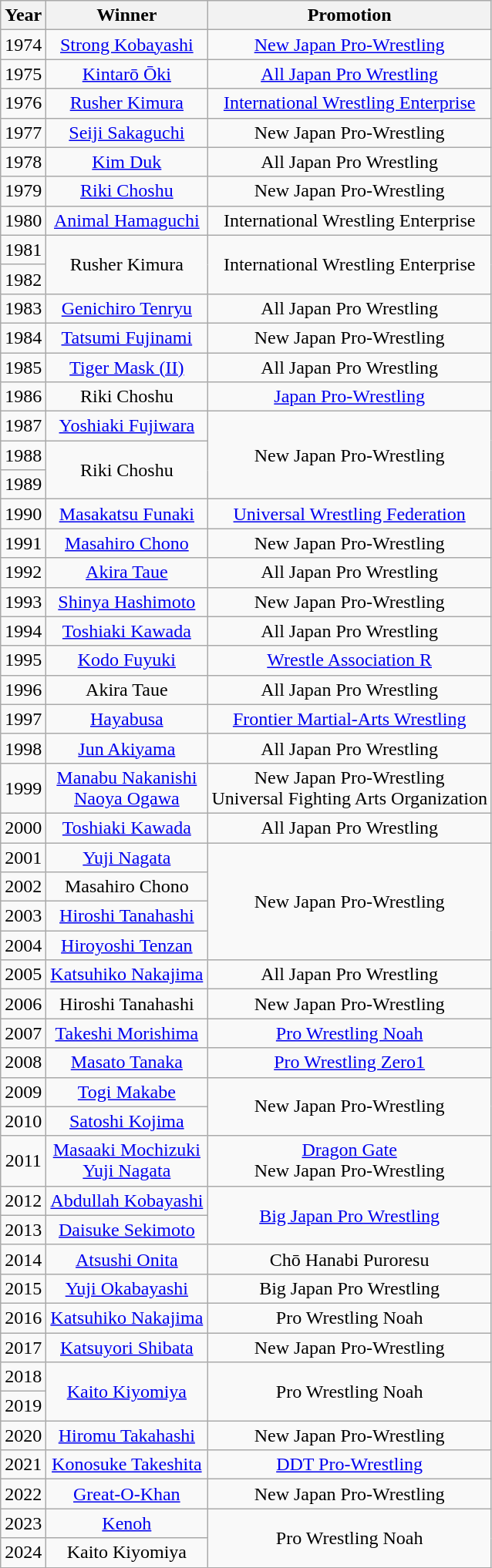<table class="wikitable sortable" style="text-align: center">
<tr>
<th>Year</th>
<th>Winner</th>
<th>Promotion</th>
</tr>
<tr>
<td>1974</td>
<td><a href='#'>Strong Kobayashi</a></td>
<td><a href='#'>New Japan Pro-Wrestling</a></td>
</tr>
<tr>
<td>1975</td>
<td><a href='#'>Kintarō Ōki</a></td>
<td><a href='#'>All Japan Pro Wrestling</a></td>
</tr>
<tr>
<td>1976</td>
<td><a href='#'>Rusher Kimura</a></td>
<td><a href='#'>International Wrestling Enterprise</a></td>
</tr>
<tr>
<td>1977</td>
<td><a href='#'>Seiji Sakaguchi</a></td>
<td>New Japan Pro-Wrestling</td>
</tr>
<tr>
<td>1978</td>
<td><a href='#'>Kim Duk</a></td>
<td>All Japan Pro Wrestling</td>
</tr>
<tr>
<td>1979</td>
<td><a href='#'>Riki Choshu</a></td>
<td>New Japan Pro-Wrestling</td>
</tr>
<tr>
<td>1980</td>
<td><a href='#'>Animal Hamaguchi</a></td>
<td>International Wrestling Enterprise</td>
</tr>
<tr>
<td>1981</td>
<td rowspan=2>Rusher Kimura</td>
<td rowspan=2>International Wrestling Enterprise</td>
</tr>
<tr>
<td>1982</td>
</tr>
<tr>
<td>1983</td>
<td><a href='#'>Genichiro Tenryu</a></td>
<td>All Japan Pro Wrestling</td>
</tr>
<tr>
<td>1984</td>
<td><a href='#'>Tatsumi Fujinami</a></td>
<td>New Japan Pro-Wrestling</td>
</tr>
<tr>
<td>1985</td>
<td><a href='#'>Tiger Mask (II)</a></td>
<td>All Japan Pro Wrestling</td>
</tr>
<tr>
<td>1986</td>
<td>Riki Choshu</td>
<td><a href='#'>Japan Pro-Wrestling</a></td>
</tr>
<tr>
<td>1987</td>
<td><a href='#'>Yoshiaki Fujiwara</a></td>
<td rowspan=3>New Japan Pro-Wrestling</td>
</tr>
<tr>
<td>1988</td>
<td rowspan=2>Riki Choshu</td>
</tr>
<tr>
<td>1989</td>
</tr>
<tr>
<td>1990</td>
<td><a href='#'>Masakatsu Funaki</a></td>
<td><a href='#'>Universal Wrestling Federation</a></td>
</tr>
<tr>
<td>1991</td>
<td><a href='#'>Masahiro Chono</a></td>
<td>New Japan Pro-Wrestling</td>
</tr>
<tr>
<td>1992</td>
<td><a href='#'>Akira Taue</a></td>
<td>All Japan Pro Wrestling</td>
</tr>
<tr>
<td>1993</td>
<td><a href='#'>Shinya Hashimoto</a></td>
<td>New Japan Pro-Wrestling</td>
</tr>
<tr>
<td>1994</td>
<td><a href='#'>Toshiaki Kawada</a></td>
<td>All Japan Pro Wrestling</td>
</tr>
<tr>
<td>1995</td>
<td><a href='#'>Kodo Fuyuki</a></td>
<td><a href='#'>Wrestle Association R</a></td>
</tr>
<tr>
<td>1996</td>
<td>Akira Taue</td>
<td>All Japan Pro Wrestling</td>
</tr>
<tr>
<td>1997</td>
<td><a href='#'>Hayabusa</a></td>
<td><a href='#'>Frontier Martial-Arts Wrestling</a></td>
</tr>
<tr>
<td>1998</td>
<td><a href='#'>Jun Akiyama</a></td>
<td>All Japan Pro Wrestling</td>
</tr>
<tr>
<td>1999</td>
<td><a href='#'>Manabu Nakanishi</a><br><a href='#'>Naoya Ogawa</a></td>
<td>New Japan Pro-Wrestling<br>Universal Fighting Arts Organization</td>
</tr>
<tr>
<td>2000</td>
<td><a href='#'>Toshiaki Kawada</a></td>
<td>All Japan Pro Wrestling</td>
</tr>
<tr>
<td>2001</td>
<td><a href='#'>Yuji Nagata</a></td>
<td rowspan=4>New Japan Pro-Wrestling</td>
</tr>
<tr>
<td>2002</td>
<td>Masahiro Chono</td>
</tr>
<tr>
<td>2003</td>
<td><a href='#'>Hiroshi Tanahashi</a></td>
</tr>
<tr>
<td>2004</td>
<td><a href='#'>Hiroyoshi Tenzan</a></td>
</tr>
<tr>
<td>2005</td>
<td><a href='#'>Katsuhiko Nakajima</a></td>
<td>All Japan Pro Wrestling</td>
</tr>
<tr>
<td>2006</td>
<td>Hiroshi Tanahashi</td>
<td>New Japan Pro-Wrestling</td>
</tr>
<tr>
<td>2007</td>
<td><a href='#'>Takeshi Morishima</a></td>
<td><a href='#'>Pro Wrestling Noah</a></td>
</tr>
<tr>
<td>2008</td>
<td><a href='#'>Masato Tanaka</a></td>
<td><a href='#'>Pro Wrestling Zero1</a></td>
</tr>
<tr>
<td>2009</td>
<td><a href='#'>Togi Makabe</a></td>
<td rowspan=2>New Japan Pro-Wrestling</td>
</tr>
<tr>
<td>2010</td>
<td><a href='#'>Satoshi Kojima</a></td>
</tr>
<tr>
<td>2011</td>
<td><a href='#'>Masaaki Mochizuki</a><br><a href='#'>Yuji Nagata</a></td>
<td><a href='#'>Dragon Gate</a><br>New Japan Pro-Wrestling</td>
</tr>
<tr>
<td>2012</td>
<td><a href='#'>Abdullah Kobayashi</a></td>
<td rowspan=2><a href='#'>Big Japan Pro Wrestling</a></td>
</tr>
<tr>
<td>2013</td>
<td><a href='#'>Daisuke Sekimoto</a></td>
</tr>
<tr>
<td>2014</td>
<td><a href='#'>Atsushi Onita</a></td>
<td>Chō Hanabi Puroresu</td>
</tr>
<tr>
<td>2015</td>
<td><a href='#'>Yuji Okabayashi</a></td>
<td>Big Japan Pro Wrestling</td>
</tr>
<tr>
<td>2016</td>
<td><a href='#'>Katsuhiko Nakajima</a></td>
<td>Pro Wrestling Noah</td>
</tr>
<tr>
<td>2017</td>
<td><a href='#'>Katsuyori Shibata</a></td>
<td>New Japan Pro-Wrestling</td>
</tr>
<tr>
<td>2018</td>
<td rowspan="2"><a href='#'>Kaito Kiyomiya</a></td>
<td rowspan="2">Pro Wrestling Noah</td>
</tr>
<tr>
<td>2019</td>
</tr>
<tr>
<td>2020</td>
<td><a href='#'>Hiromu Takahashi</a></td>
<td>New Japan Pro-Wrestling</td>
</tr>
<tr>
<td>2021</td>
<td><a href='#'>Konosuke Takeshita</a></td>
<td><a href='#'>DDT Pro-Wrestling</a></td>
</tr>
<tr>
<td>2022</td>
<td><a href='#'>Great-O-Khan</a></td>
<td>New Japan Pro-Wrestling</td>
</tr>
<tr>
<td>2023</td>
<td><a href='#'>Kenoh</a></td>
<td rowspan="2">Pro Wrestling Noah</td>
</tr>
<tr>
<td>2024</td>
<td>Kaito Kiyomiya</td>
</tr>
</table>
